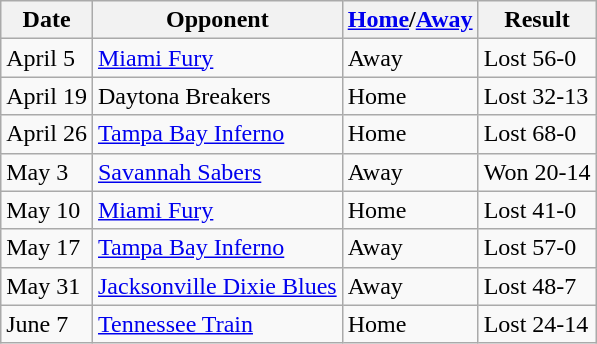<table class="wikitable">
<tr>
<th>Date</th>
<th>Opponent</th>
<th><a href='#'>Home</a>/<a href='#'>Away</a></th>
<th>Result</th>
</tr>
<tr>
<td>April 5</td>
<td><a href='#'>Miami Fury</a></td>
<td>Away</td>
<td>Lost 56-0</td>
</tr>
<tr>
<td>April 19</td>
<td>Daytona Breakers</td>
<td>Home</td>
<td>Lost 32-13</td>
</tr>
<tr>
<td>April 26</td>
<td><a href='#'>Tampa Bay Inferno</a></td>
<td>Home</td>
<td>Lost 68-0</td>
</tr>
<tr>
<td>May 3</td>
<td><a href='#'>Savannah Sabers</a></td>
<td>Away</td>
<td>Won 20-14</td>
</tr>
<tr>
<td>May 10</td>
<td><a href='#'>Miami Fury</a></td>
<td>Home</td>
<td>Lost 41-0</td>
</tr>
<tr>
<td>May 17</td>
<td><a href='#'>Tampa Bay Inferno</a></td>
<td>Away</td>
<td>Lost 57-0</td>
</tr>
<tr>
<td>May 31</td>
<td><a href='#'>Jacksonville Dixie Blues</a></td>
<td>Away</td>
<td>Lost 48-7</td>
</tr>
<tr>
<td>June 7</td>
<td><a href='#'>Tennessee Train</a></td>
<td>Home</td>
<td>Lost 24-14</td>
</tr>
</table>
